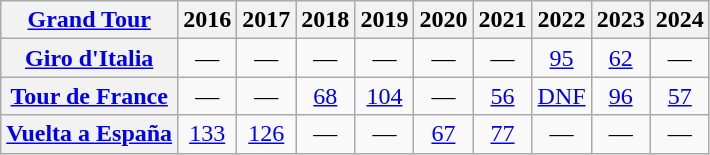<table class="wikitable plainrowheaders">
<tr>
<th scope="col"><a href='#'>Grand Tour</a></th>
<th scope="col">2016</th>
<th scope="col">2017</th>
<th scope="col">2018</th>
<th scope="col">2019</th>
<th scope="col">2020</th>
<th scope="col">2021</th>
<th scope="col">2022</th>
<th scope="col">2023</th>
<th scope="col">2024</th>
</tr>
<tr style="text-align:center;">
<th scope="row"> <a href='#'>Giro d'Italia</a></th>
<td>—</td>
<td>—</td>
<td>—</td>
<td>—</td>
<td>—</td>
<td>—</td>
<td><a href='#'>95</a></td>
<td><a href='#'>62</a></td>
<td>—</td>
</tr>
<tr style="text-align:center;">
<th scope="row"> <a href='#'>Tour de France</a></th>
<td>—</td>
<td>—</td>
<td><a href='#'>68</a></td>
<td><a href='#'>104</a></td>
<td>—</td>
<td><a href='#'>56</a></td>
<td><a href='#'>DNF</a></td>
<td><a href='#'>96</a></td>
<td><a href='#'>57</a></td>
</tr>
<tr style="text-align:center;">
<th scope="row"> <a href='#'>Vuelta a España</a></th>
<td><a href='#'>133</a></td>
<td><a href='#'>126</a></td>
<td>—</td>
<td>—</td>
<td><a href='#'>67</a></td>
<td><a href='#'>77</a></td>
<td>—</td>
<td>—</td>
<td>—</td>
</tr>
</table>
